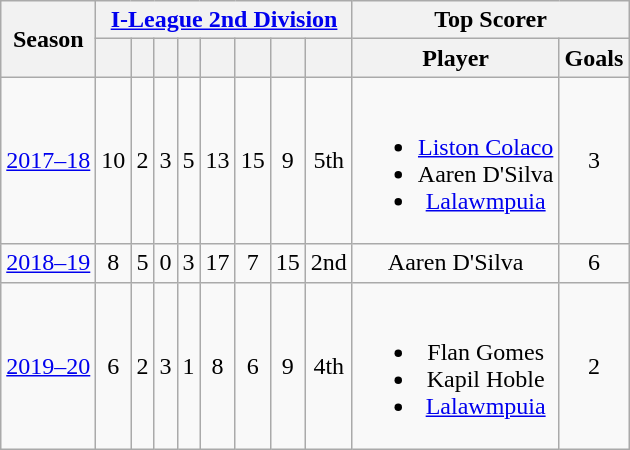<table class="wikitable sortable" style="text-align: center">
<tr>
<th scope="col" rowspan="2">Season</th>
<th colspan=8 class="unsortable"><a href='#'>I-League 2nd Division</a></th>
<th scope="col" colspan=3 class="unsortable">Top Scorer</th>
</tr>
<tr>
<th></th>
<th></th>
<th></th>
<th></th>
<th></th>
<th></th>
<th></th>
<th></th>
<th class="unsortable">Player</th>
<th class="unsortable">Goals</th>
</tr>
<tr>
<td><a href='#'>2017–18</a></td>
<td>10</td>
<td>2</td>
<td>3</td>
<td>5</td>
<td>13</td>
<td>15</td>
<td>9</td>
<td>5th</td>
<td><br><ul><li><a href='#'>Liston Colaco</a></li><li>Aaren D'Silva</li><li><a href='#'>Lalawmpuia</a></li></ul></td>
<td>3</td>
</tr>
<tr>
<td><a href='#'>2018–19</a></td>
<td>8</td>
<td>5</td>
<td>0</td>
<td>3</td>
<td>17</td>
<td>7</td>
<td>15</td>
<td>2nd</td>
<td>Aaren D'Silva</td>
<td>6</td>
</tr>
<tr>
<td><a href='#'>2019–20</a></td>
<td>6</td>
<td>2</td>
<td>3</td>
<td>1</td>
<td>8</td>
<td>6</td>
<td>9</td>
<td>4th</td>
<td><br><ul><li>Flan Gomes</li><li>Kapil Hoble</li><li><a href='#'>Lalawmpuia</a></li></ul></td>
<td>2</td>
</tr>
</table>
